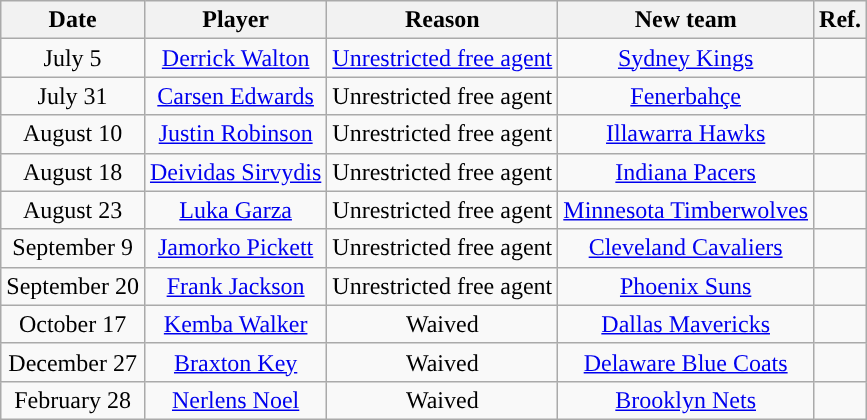<table class="wikitable sortable sortable" style="text-align: center">
<tr>
<th>Date</th>
<th>Player</th>
<th>Reason</th>
<th>New team</th>
<th>Ref.</th>
</tr>
<tr>
<td>July 5</td>
<td><a href='#'>Derrick Walton</a></td>
<td><a href='#'>Unrestricted free agent</a></td>
<td> <a href='#'>Sydney Kings</a></td>
<td></td>
</tr>
<tr>
<td>July 31</td>
<td><a href='#'>Carsen Edwards</a></td>
<td>Unrestricted free agent</td>
<td> <a href='#'>Fenerbahçe</a></td>
<td></td>
</tr>
<tr>
<td>August 10</td>
<td><a href='#'>Justin Robinson</a></td>
<td>Unrestricted free agent</td>
<td> <a href='#'>Illawarra Hawks</a></td>
<td></td>
</tr>
<tr>
<td>August 18</td>
<td><a href='#'>Deividas Sirvydis</a></td>
<td>Unrestricted free agent</td>
<td><a href='#'>Indiana Pacers</a></td>
<td></td>
</tr>
<tr>
<td>August 23</td>
<td><a href='#'>Luka Garza</a></td>
<td>Unrestricted free agent</td>
<td><a href='#'>Minnesota Timberwolves</a></td>
<td></td>
</tr>
<tr>
<td>September 9</td>
<td><a href='#'>Jamorko Pickett</a></td>
<td>Unrestricted free agent</td>
<td><a href='#'>Cleveland Cavaliers</a></td>
<td></td>
</tr>
<tr>
<td>September 20</td>
<td><a href='#'>Frank Jackson</a></td>
<td>Unrestricted free agent</td>
<td><a href='#'>Phoenix Suns</a></td>
<td></td>
</tr>
<tr>
<td>October 17</td>
<td><a href='#'>Kemba Walker</a></td>
<td>Waived</td>
<td><a href='#'>Dallas Mavericks</a></td>
<td></td>
</tr>
<tr>
<td>December 27</td>
<td><a href='#'>Braxton Key</a></td>
<td>Waived</td>
<td><a href='#'>Delaware Blue Coats</a></td>
<td></td>
</tr>
<tr>
<td>February 28</td>
<td><a href='#'>Nerlens Noel</a></td>
<td>Waived</td>
<td><a href='#'>Brooklyn Nets</a></td>
<td></td>
</tr>
</table>
